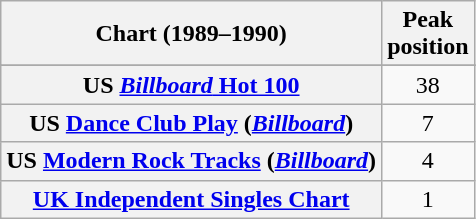<table class="wikitable sortable plainrowheaders" style="text-align:center">
<tr>
<th>Chart (1989–1990)</th>
<th>Peak<br>position</th>
</tr>
<tr>
</tr>
<tr>
</tr>
<tr>
</tr>
<tr>
</tr>
<tr>
</tr>
<tr>
<th scope="row">US <a href='#'><em>Billboard</em> Hot 100</a></th>
<td>38</td>
</tr>
<tr>
<th scope="row">US <a href='#'>Dance Club Play</a>  (<em><a href='#'>Billboard</a></em>)</th>
<td>7</td>
</tr>
<tr>
<th scope="row">US <a href='#'>Modern Rock Tracks</a> (<em><a href='#'>Billboard</a></em>)</th>
<td>4</td>
</tr>
<tr>
<th scope="row"><a href='#'>UK Independent Singles Chart</a></th>
<td>1</td>
</tr>
</table>
